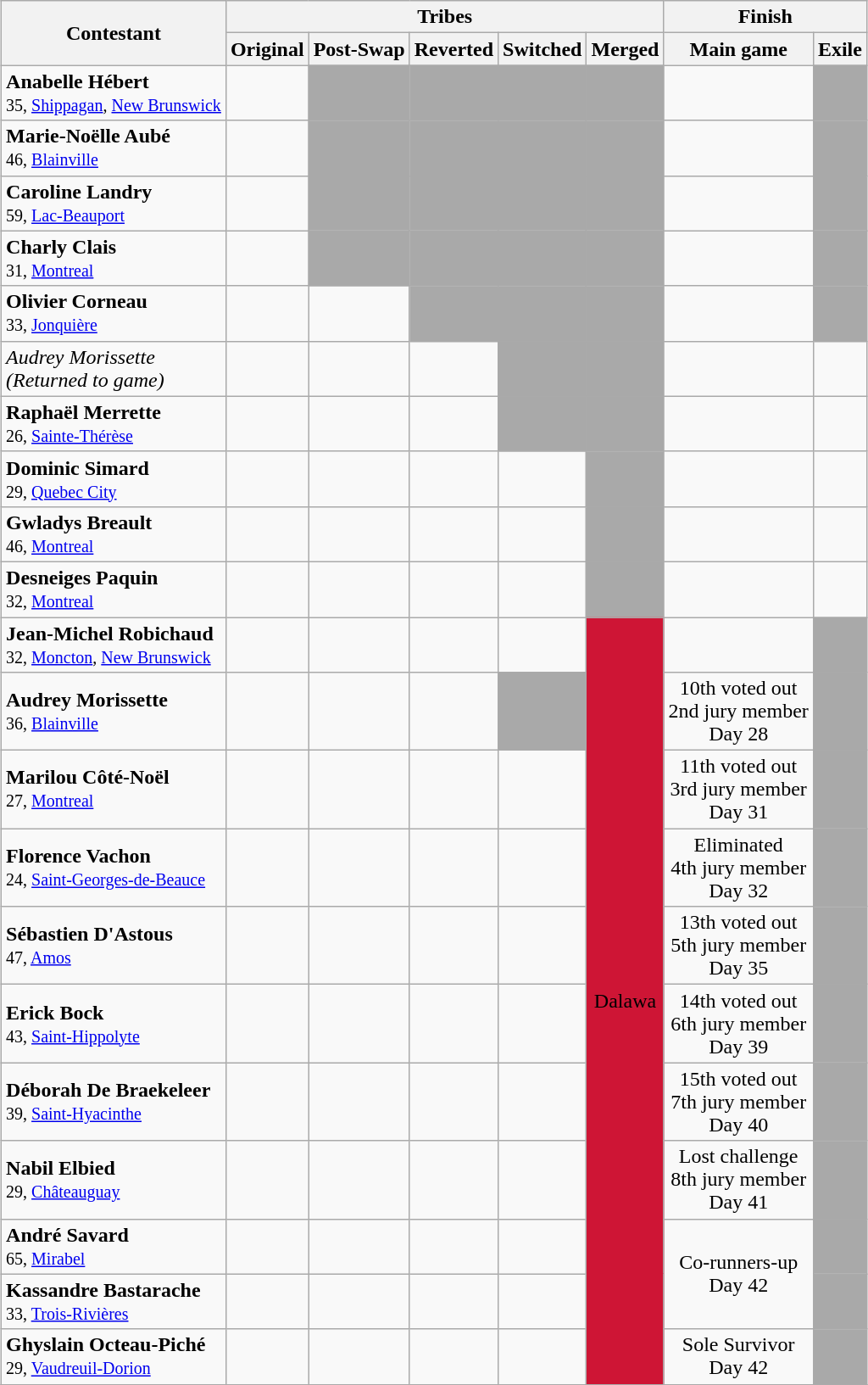<table class="wikitable nowrap" style="margin:auto; text-align:center">
<tr>
<th rowspan="2">Contestant</th>
<th colspan="5">Tribes</th>
<th colspan="2">Finish</th>
</tr>
<tr>
<th>Original</th>
<th>Post-Swap</th>
<th>Reverted</th>
<th>Switched</th>
<th>Merged</th>
<th>Main game</th>
<th>Exile</th>
</tr>
<tr>
<td style="text-align: left;"><strong>Anabelle Hébert</strong><br><small>35, <a href='#'>Shippagan</a>, <a href='#'>New Brunswick</a></small></td>
<td></td>
<td bgcolor="darkgrey"></td>
<td bgcolor="darkgrey"></td>
<td bgcolor="darkgrey"></td>
<td bgcolor="darkgrey"></td>
<td></td>
<td bgcolor="darkgrey"></td>
</tr>
<tr>
<td style="text-align: left;"><strong>Marie-Noëlle Aubé</strong><br><small>46, <a href='#'>Blainville</a></small></td>
<td></td>
<td bgcolor="darkgrey"></td>
<td bgcolor="darkgrey"></td>
<td bgcolor="darkgrey"></td>
<td bgcolor="darkgrey"></td>
<td></td>
<td bgcolor="darkgrey"></td>
</tr>
<tr>
<td style="text-align: left;"><strong>Caroline Landry</strong><br><small>59, <a href='#'>Lac-Beauport</a></small></td>
<td></td>
<td bgcolor="darkgrey"></td>
<td bgcolor="darkgrey"></td>
<td bgcolor="darkgrey"></td>
<td bgcolor="darkgrey"></td>
<td></td>
<td bgcolor="darkgrey"></td>
</tr>
<tr>
<td style="text-align: left;"><strong>Charly Clais</strong><br><small>31, <a href='#'>Montreal</a></small></td>
<td></td>
<td bgcolor="darkgrey"></td>
<td bgcolor="darkgrey"></td>
<td bgcolor="darkgrey"></td>
<td bgcolor="darkgrey"></td>
<td></td>
<td bgcolor="darkgrey"></td>
</tr>
<tr>
<td style="text-align: left;"><strong>Olivier Corneau</strong><br><small>33, <a href='#'>Jonquière</a></small></td>
<td></td>
<td></td>
<td bgcolor="darkgrey"></td>
<td bgcolor="darkgrey"></td>
<td bgcolor="darkgrey"></td>
<td></td>
<td bgcolor="darkgrey"></td>
</tr>
<tr>
<td style="text-align: left;"><em>Audrey Morissette</em><br><em>(Returned to game)</em></td>
<td></td>
<td></td>
<td></td>
<td bgcolor="darkgrey"></td>
<td bgcolor="darkgrey"></td>
<td></td>
<td></td>
</tr>
<tr>
<td style="text-align: left;"><strong>Raphaël Merrette</strong><br><small>26, <a href='#'>Sainte-Thérèse</a></small></td>
<td></td>
<td></td>
<td></td>
<td bgcolor="darkgrey"></td>
<td bgcolor="darkgrey"></td>
<td></td>
<td></td>
</tr>
<tr>
<td style="text-align: left;"><strong>Dominic Simard</strong><br><small>29, <a href='#'>Quebec City</a></small></td>
<td></td>
<td></td>
<td></td>
<td></td>
<td bgcolor="darkgrey"></td>
<td></td>
<td></td>
</tr>
<tr>
<td style="text-align: left;"><strong>Gwladys Breault</strong><br><small>46, <a href='#'>Montreal</a></small></td>
<td></td>
<td></td>
<td></td>
<td></td>
<td bgcolor="darkgrey"></td>
<td></td>
<td></td>
</tr>
<tr>
<td style="text-align: left;"><strong>Desneiges Paquin</strong><br><small>32, <a href='#'>Montreal</a></small></td>
<td></td>
<td></td>
<td></td>
<td></td>
<td bgcolor="darkgrey"></td>
<td></td>
<td></td>
</tr>
<tr>
<td style="text-align: left;"><strong>Jean-Michel Robichaud</strong><br><small>32, <a href='#'>Moncton</a>, <a href='#'>New Brunswick</a></small></td>
<td></td>
<td></td>
<td></td>
<td></td>
<td rowspan="11" bgcolor="ce1535" ;color:white;">Dalawa</td>
<td></td>
<td bgcolor="darkgrey"></td>
</tr>
<tr>
<td style="text-align: left;"><strong>Audrey Morissette</strong><br><small>36, <a href='#'>Blainville</a></small></td>
<td></td>
<td></td>
<td></td>
<td bgcolor="darkgrey"></td>
<td>10th voted out<br>2nd jury member<br>Day 28</td>
<td bgcolor="darkgrey"></td>
</tr>
<tr>
<td style="text-align: left;"><strong>Marilou Côté-Noël</strong><br><small>27, <a href='#'>Montreal</a></small></td>
<td></td>
<td></td>
<td></td>
<td></td>
<td>11th voted out<br>3rd jury member<br>Day 31</td>
<td colspan="2" bgcolor="darkgrey"></td>
</tr>
<tr>
<td style="text-align: left;"><strong>Florence Vachon</strong><br><small>24, <a href='#'>Saint-Georges-de-Beauce</a></small></td>
<td></td>
<td></td>
<td></td>
<td></td>
<td>Eliminated<br>4th jury member<br>Day 32</td>
<td bgcolor="darkgrey"></td>
</tr>
<tr>
<td style="text-align: left;"><strong>Sébastien D'Astous</strong><br><small>47, <a href='#'>Amos</a></small></td>
<td></td>
<td></td>
<td></td>
<td></td>
<td>13th voted out<br>5th jury member<br>Day 35</td>
<td bgcolor="darkgrey"></td>
</tr>
<tr>
<td style="text-align: left;"><strong>Erick Bock</strong><br><small>43, <a href='#'>Saint-Hippolyte</a></small></td>
<td></td>
<td></td>
<td></td>
<td></td>
<td>14th voted out<br>6th jury member<br>Day 39</td>
<td bgcolor="darkgrey"></td>
</tr>
<tr>
<td style="text-align: left;"><strong>Déborah De Braekeleer</strong><br><small>39, <a href='#'>Saint-Hyacinthe</a></small></td>
<td></td>
<td></td>
<td></td>
<td></td>
<td>15th voted out<br>7th jury member<br>Day 40</td>
<td bgcolor="darkgrey"></td>
</tr>
<tr>
<td style="text-align: left;"><strong>Nabil Elbied</strong><br><small>29, <a href='#'>Châteauguay</a></small></td>
<td></td>
<td></td>
<td></td>
<td></td>
<td>Lost challenge<br>8th jury member<br>Day 41</td>
<td bgcolor="darkgrey"></td>
</tr>
<tr>
<td style="text-align: left;"><strong>André Savard</strong><br><small>65, <a href='#'>Mirabel</a></small></td>
<td></td>
<td></td>
<td></td>
<td></td>
<td rowspan="2">Co-runners-up<br>Day 42</td>
<td bgcolor="darkgrey"></td>
</tr>
<tr>
<td style="text-align: left;"><strong>Kassandre Bastarache</strong><br><small>33, <a href='#'>Trois-Rivières</a></small></td>
<td></td>
<td></td>
<td></td>
<td></td>
<td bgcolor="darkgrey"></td>
</tr>
<tr>
<td style="text-align: left;"><strong>Ghyslain Octeau-Piché</strong><br><small>29, <a href='#'>Vaudreuil-Dorion</a></small></td>
<td></td>
<td></td>
<td></td>
<td></td>
<td>Sole Survivor<br>Day 42</td>
<td bgcolor="darkgrey"></td>
</tr>
<tr>
</tr>
</table>
